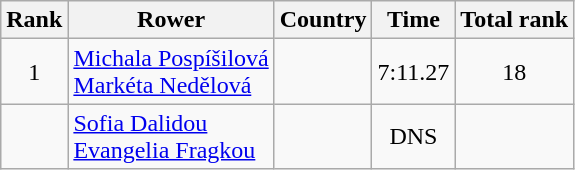<table class="wikitable" style="text-align:center">
<tr>
<th>Rank</th>
<th>Rower</th>
<th>Country</th>
<th>Time</th>
<th>Total rank</th>
</tr>
<tr>
<td>1</td>
<td align="left"><a href='#'>Michala Pospíšilová</a><br><a href='#'>Markéta Nedělová</a></td>
<td align="left"></td>
<td>7:11.27</td>
<td>18</td>
</tr>
<tr>
<td></td>
<td align="left"><a href='#'>Sofia Dalidou</a><br><a href='#'>Evangelia Fragkou</a></td>
<td align="left"></td>
<td>DNS</td>
<td></td>
</tr>
</table>
